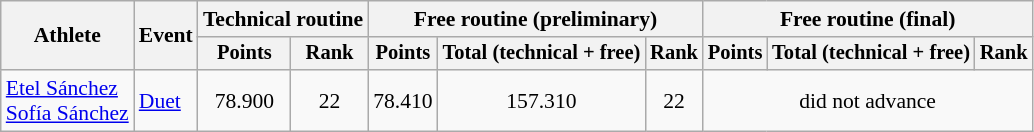<table class="wikitable" style="font-size:90%">
<tr>
<th rowspan="2">Athlete</th>
<th rowspan="2">Event</th>
<th colspan=2>Technical routine</th>
<th colspan=3>Free routine (preliminary)</th>
<th colspan=3>Free routine (final)</th>
</tr>
<tr style="font-size:95%">
<th>Points</th>
<th>Rank</th>
<th>Points</th>
<th>Total (technical + free)</th>
<th>Rank</th>
<th>Points</th>
<th>Total (technical + free)</th>
<th>Rank</th>
</tr>
<tr align=center>
<td align=left><a href='#'>Etel Sánchez</a><br><a href='#'>Sofía Sánchez</a></td>
<td align=left><a href='#'>Duet</a></td>
<td>78.900</td>
<td>22</td>
<td>78.410</td>
<td>157.310</td>
<td>22</td>
<td colspan=3>did not advance</td>
</tr>
</table>
